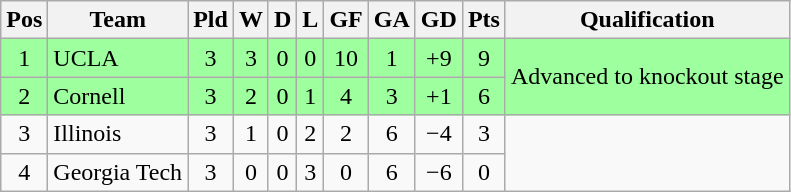<table class="wikitable" style="text-align:center">
<tr>
<th>Pos</th>
<th>Team</th>
<th>Pld</th>
<th>W</th>
<th>D</th>
<th>L</th>
<th>GF</th>
<th>GA</th>
<th>GD</th>
<th>Pts</th>
<th>Qualification</th>
</tr>
<tr bgcolor="#9eff9e">
<td>1</td>
<td style="text-align:left">UCLA</td>
<td>3</td>
<td>3</td>
<td>0</td>
<td>0</td>
<td>10</td>
<td>1</td>
<td>+9</td>
<td>9</td>
<td rowspan="2">Advanced to knockout stage</td>
</tr>
<tr bgcolor="#9eff9e">
<td>2</td>
<td style="text-align:left">Cornell</td>
<td>3</td>
<td>2</td>
<td>0</td>
<td>1</td>
<td>4</td>
<td>3</td>
<td>+1</td>
<td>6</td>
</tr>
<tr>
<td>3</td>
<td style="text-align:left">Illinois</td>
<td>3</td>
<td>1</td>
<td>0</td>
<td>2</td>
<td>2</td>
<td>6</td>
<td>−4</td>
<td>3</td>
<td rowspan="2"></td>
</tr>
<tr>
<td>4</td>
<td style="text-align:left">Georgia Tech</td>
<td>3</td>
<td>0</td>
<td>0</td>
<td>3</td>
<td>0</td>
<td>6</td>
<td>−6</td>
<td>0</td>
</tr>
</table>
